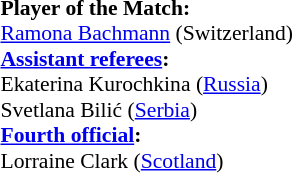<table width=100% style="font-size:90%">
<tr>
<td><br><strong>Player of the Match:</strong>
<br><a href='#'>Ramona Bachmann</a> (Switzerland)<br><strong><a href='#'>Assistant referees</a>:</strong>
<br>Ekaterina Kurochkina (<a href='#'>Russia</a>)
<br>Svetlana Bilić (<a href='#'>Serbia</a>)
<br><strong><a href='#'>Fourth official</a>:</strong>
<br>Lorraine Clark (<a href='#'>Scotland</a>)</td>
</tr>
</table>
